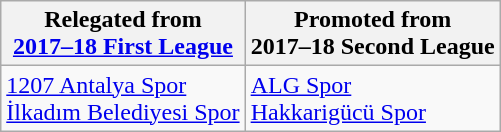<table class="wikitable">
<tr>
<th>Relegated from<br><a href='#'>2017–18 First League</a></th>
<th>Promoted from<br>2017–18 Second League</th>
</tr>
<tr>
<td><a href='#'>1207 Antalya Spor</a><br><a href='#'>İlkadım Belediyesi Spor</a></td>
<td><a href='#'>ALG Spor</a><br><a href='#'>Hakkarigücü Spor</a></td>
</tr>
</table>
